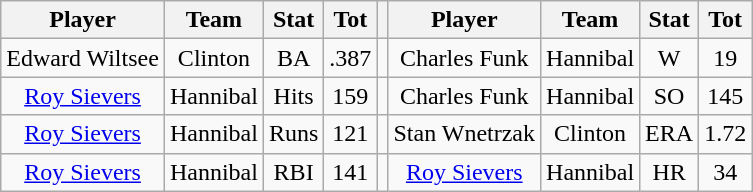<table class="wikitable" style="text-align:center">
<tr>
<th>Player</th>
<th>Team</th>
<th>Stat</th>
<th>Tot</th>
<th></th>
<th>Player</th>
<th>Team</th>
<th>Stat</th>
<th>Tot</th>
</tr>
<tr>
<td>Edward Wiltsee</td>
<td>Clinton</td>
<td>BA</td>
<td>.387</td>
<td></td>
<td>Charles Funk</td>
<td>Hannibal</td>
<td>W</td>
<td>19</td>
</tr>
<tr>
<td><a href='#'>Roy Sievers</a></td>
<td>Hannibal</td>
<td>Hits</td>
<td>159</td>
<td></td>
<td>Charles Funk</td>
<td>Hannibal</td>
<td>SO</td>
<td>145</td>
</tr>
<tr>
<td><a href='#'>Roy Sievers</a></td>
<td>Hannibal</td>
<td>Runs</td>
<td>121</td>
<td></td>
<td>Stan Wnetrzak</td>
<td>Clinton</td>
<td>ERA</td>
<td>1.72</td>
</tr>
<tr>
<td><a href='#'>Roy Sievers</a></td>
<td>Hannibal</td>
<td>RBI</td>
<td>141</td>
<td></td>
<td><a href='#'>Roy Sievers</a></td>
<td>Hannibal</td>
<td>HR</td>
<td>34</td>
</tr>
</table>
